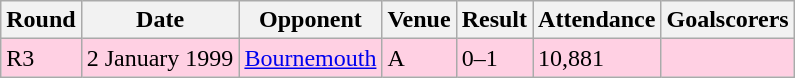<table class="wikitable">
<tr>
<th>Round</th>
<th>Date</th>
<th>Opponent</th>
<th>Venue</th>
<th>Result</th>
<th>Attendance</th>
<th>Goalscorers</th>
</tr>
<tr style="background-color: #ffd0e3;">
<td>R3</td>
<td>2 January 1999</td>
<td><a href='#'>Bournemouth</a></td>
<td>A</td>
<td>0–1</td>
<td>10,881</td>
<td></td>
</tr>
</table>
